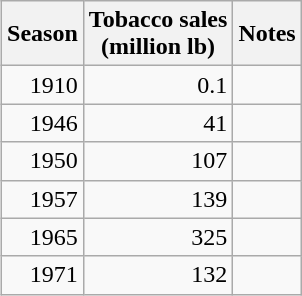<table class="wikitable" style="text-align:right;float:right">
<tr>
<th>Season</th>
<th>Tobacco sales<br>(million lb)</th>
<th>Notes</th>
</tr>
<tr>
<td>1910</td>
<td>0.1</td>
<td></td>
</tr>
<tr>
<td>1946</td>
<td>41</td>
<td></td>
</tr>
<tr>
<td>1950</td>
<td>107</td>
<td></td>
</tr>
<tr>
<td>1957</td>
<td>139</td>
<td></td>
</tr>
<tr>
<td>1965</td>
<td>325</td>
<td></td>
</tr>
<tr>
<td>1971</td>
<td>132</td>
<td></td>
</tr>
</table>
